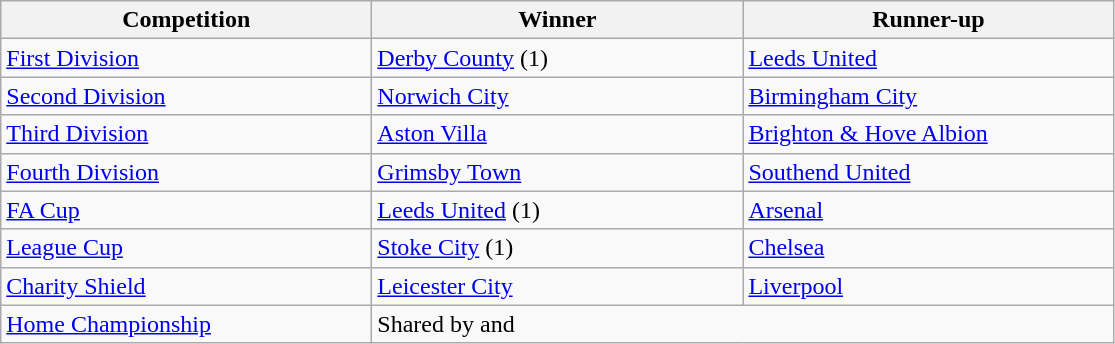<table class="wikitable">
<tr>
<th style="width:15em">Competition</th>
<th style="width:15em">Winner</th>
<th style="width:15em">Runner-up</th>
</tr>
<tr>
<td><a href='#'>First Division</a></td>
<td><a href='#'>Derby County</a> (1)</td>
<td><a href='#'>Leeds United</a></td>
</tr>
<tr>
<td><a href='#'>Second Division</a></td>
<td><a href='#'>Norwich City</a></td>
<td><a href='#'>Birmingham City</a></td>
</tr>
<tr>
<td><a href='#'>Third Division</a></td>
<td><a href='#'>Aston Villa</a></td>
<td><a href='#'>Brighton & Hove Albion</a></td>
</tr>
<tr>
<td><a href='#'>Fourth Division</a></td>
<td><a href='#'>Grimsby Town</a></td>
<td><a href='#'>Southend United</a></td>
</tr>
<tr>
<td><a href='#'>FA Cup</a></td>
<td><a href='#'>Leeds United</a> (1)</td>
<td><a href='#'>Arsenal</a></td>
</tr>
<tr>
<td><a href='#'>League Cup</a></td>
<td><a href='#'>Stoke City</a> (1)</td>
<td><a href='#'>Chelsea</a></td>
</tr>
<tr>
<td><a href='#'>Charity Shield</a></td>
<td><a href='#'>Leicester City</a></td>
<td><a href='#'>Liverpool</a></td>
</tr>
<tr>
<td><a href='#'>Home Championship</a></td>
<td colspan=2>Shared by  and </td>
</tr>
</table>
